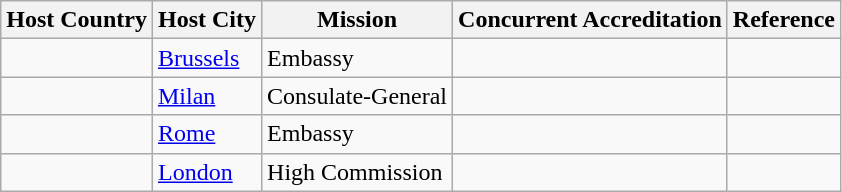<table class="wikitable sortable">
<tr>
<th scope="col">Host Country</th>
<th scope="col">Host City</th>
<th scope="col">Mission</th>
<th scope="col">Concurrent Accreditation</th>
<th scope="col">Reference</th>
</tr>
<tr>
<td></td>
<td><a href='#'>Brussels</a></td>
<td>Embassy</td>
<td></td>
<td></td>
</tr>
<tr>
<td></td>
<td><a href='#'>Milan</a></td>
<td>Consulate-General</td>
<td></td>
<td></td>
</tr>
<tr>
<td></td>
<td><a href='#'>Rome</a></td>
<td>Embassy</td>
<td></td>
<td></td>
</tr>
<tr>
<td></td>
<td><a href='#'>London</a></td>
<td>High Commission</td>
<td></td>
<td></td>
</tr>
</table>
